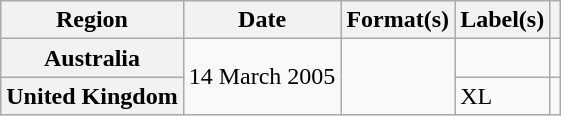<table class="wikitable plainrowheaders">
<tr>
<th scope="col">Region</th>
<th scope="col">Date</th>
<th scope="col">Format(s)</th>
<th scope="col">Label(s)</th>
<th scope="col"></th>
</tr>
<tr>
<th scope="row">Australia</th>
<td rowspan="2">14 March 2005</td>
<td rowspan="2"></td>
<td></td>
<td align="center"></td>
</tr>
<tr>
<th scope="row">United Kingdom</th>
<td>XL</td>
<td align="center"></td>
</tr>
</table>
